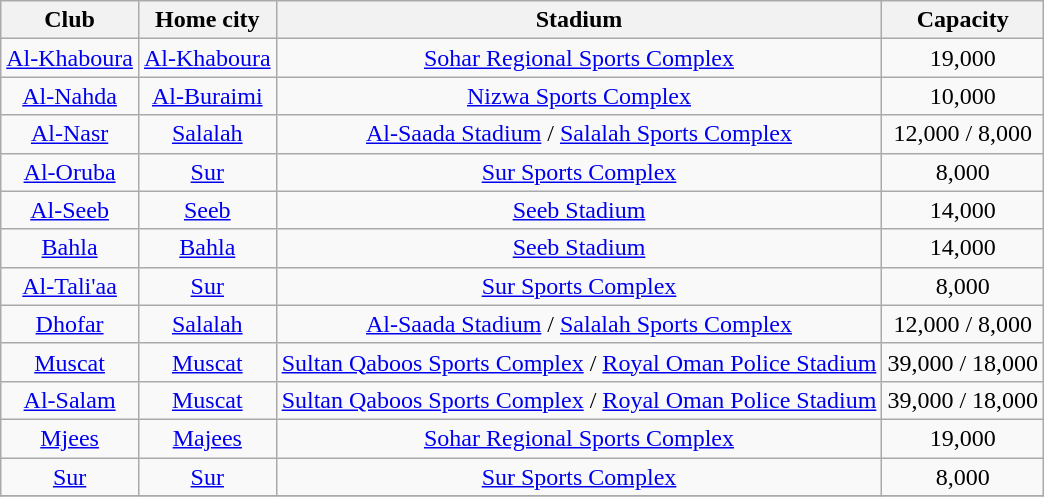<table class="wikitable" style="text-align: center;">
<tr>
<th>Club</th>
<th>Home city</th>
<th>Stadium</th>
<th>Capacity</th>
</tr>
<tr>
<td><a href='#'>Al-Khaboura</a></td>
<td><a href='#'>Al-Khaboura</a></td>
<td><a href='#'>Sohar Regional Sports Complex</a></td>
<td>19,000</td>
</tr>
<tr>
<td><a href='#'>Al-Nahda</a></td>
<td><a href='#'>Al-Buraimi</a></td>
<td><a href='#'>Nizwa Sports Complex</a></td>
<td>10,000</td>
</tr>
<tr>
<td><a href='#'>Al-Nasr</a></td>
<td><a href='#'>Salalah</a></td>
<td><a href='#'>Al-Saada Stadium</a> / <a href='#'>Salalah Sports Complex</a></td>
<td>12,000 / 8,000</td>
</tr>
<tr>
<td><a href='#'>Al-Oruba</a></td>
<td><a href='#'>Sur</a></td>
<td><a href='#'>Sur Sports Complex</a></td>
<td>8,000</td>
</tr>
<tr>
<td><a href='#'>Al-Seeb</a></td>
<td><a href='#'>Seeb</a></td>
<td><a href='#'>Seeb Stadium</a></td>
<td>14,000</td>
</tr>
<tr>
<td><a href='#'>Bahla</a></td>
<td><a href='#'>Bahla</a></td>
<td><a href='#'>Seeb Stadium</a></td>
<td>14,000</td>
</tr>
<tr>
<td><a href='#'>Al-Tali'aa</a></td>
<td><a href='#'>Sur</a></td>
<td><a href='#'>Sur Sports Complex</a></td>
<td>8,000</td>
</tr>
<tr>
<td><a href='#'>Dhofar</a></td>
<td><a href='#'>Salalah</a></td>
<td><a href='#'>Al-Saada Stadium</a> / <a href='#'>Salalah Sports Complex</a></td>
<td>12,000 / 8,000</td>
</tr>
<tr>
<td><a href='#'>Muscat</a></td>
<td><a href='#'>Muscat</a></td>
<td><a href='#'>Sultan Qaboos Sports Complex</a> / <a href='#'>Royal Oman Police Stadium</a></td>
<td>39,000 / 18,000</td>
</tr>
<tr>
<td><a href='#'>Al-Salam</a></td>
<td><a href='#'>Muscat</a></td>
<td><a href='#'>Sultan Qaboos Sports Complex</a> / <a href='#'>Royal Oman Police Stadium</a></td>
<td>39,000 / 18,000</td>
</tr>
<tr>
<td><a href='#'>Mjees</a></td>
<td><a href='#'>Majees</a></td>
<td><a href='#'>Sohar Regional Sports Complex</a></td>
<td>19,000</td>
</tr>
<tr>
<td><a href='#'>Sur</a></td>
<td><a href='#'>Sur</a></td>
<td><a href='#'>Sur Sports Complex</a></td>
<td>8,000</td>
</tr>
<tr>
</tr>
</table>
